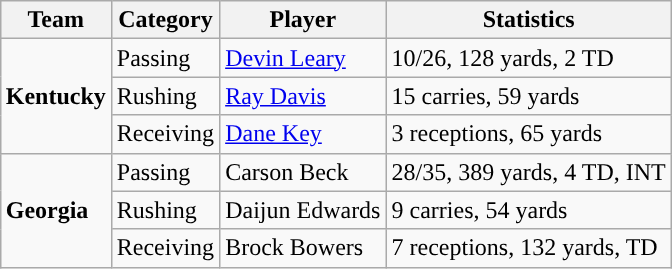<table class="wikitable" style="float: right;">
<tr>
<th>Team</th>
<th>Category</th>
<th>Player</th>
<th>Statistics</th>
</tr>
<tr>
<td rowspan=3><strong>Kentucky</strong></td>
<td>Passing</td>
<td><a href='#'>Devin Leary</a></td>
<td>10/26, 128 yards, 2 TD</td>
</tr>
<tr>
<td>Rushing</td>
<td><a href='#'>Ray Davis</a></td>
<td>15 carries, 59 yards</td>
</tr>
<tr>
<td>Receiving</td>
<td><a href='#'>Dane Key</a></td>
<td>3 receptions, 65 yards</td>
</tr>
<tr>
<td rowspan=3><strong>Georgia</strong></td>
<td>Passing</td>
<td>Carson Beck</td>
<td>28/35, 389 yards, 4 TD, INT</td>
</tr>
<tr>
<td>Rushing</td>
<td>Daijun Edwards</td>
<td>9 carries, 54 yards</td>
</tr>
<tr>
<td>Receiving</td>
<td>Brock Bowers</td>
<td>7 receptions, 132 yards, TD</td>
</tr>
</table>
